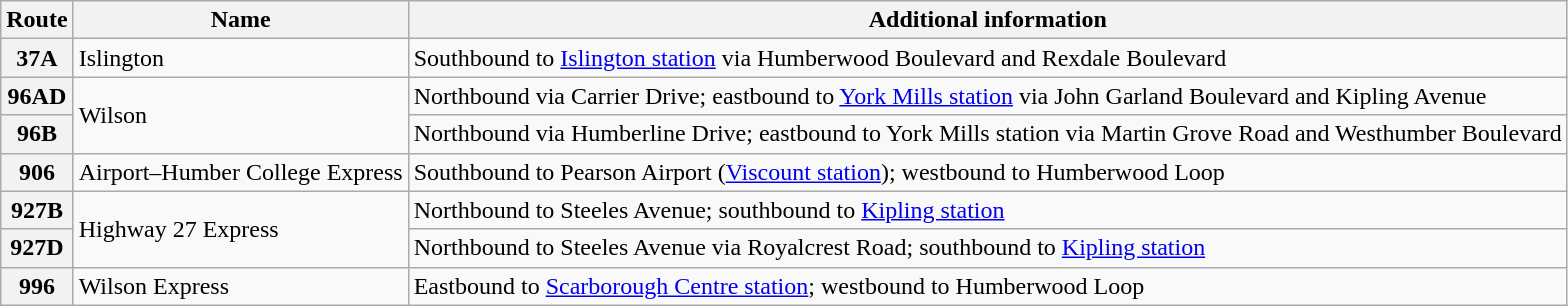<table class="wikitable">
<tr>
<th>Route</th>
<th>Name</th>
<th>Additional information</th>
</tr>
<tr>
<th>37A</th>
<td>Islington</td>
<td>Southbound to <a href='#'>Islington station</a> via Humberwood Boulevard and Rexdale Boulevard</td>
</tr>
<tr>
<th>96AD</th>
<td rowspan="2">Wilson</td>
<td>Northbound via Carrier Drive; eastbound to <a href='#'>York Mills station</a> via John Garland Boulevard and Kipling Avenue</td>
</tr>
<tr>
<th>96B</th>
<td>Northbound via Humberline Drive; eastbound to York Mills station via Martin Grove Road and Westhumber Boulevard</td>
</tr>
<tr>
<th>906</th>
<td>Airport–Humber College Express</td>
<td>Southbound to Pearson Airport (<a href='#'>Viscount station</a>); westbound to Humberwood Loop</td>
</tr>
<tr>
<th>927B</th>
<td rowspan="2">Highway 27 Express</td>
<td>Northbound to Steeles Avenue; southbound to <a href='#'>Kipling station</a></td>
</tr>
<tr>
<th>927D</th>
<td>Northbound to Steeles Avenue via Royalcrest Road; southbound to <a href='#'>Kipling station</a></td>
</tr>
<tr>
<th>996</th>
<td>Wilson Express</td>
<td>Eastbound to <a href='#'>Scarborough Centre station</a>; westbound to Humberwood Loop</td>
</tr>
</table>
